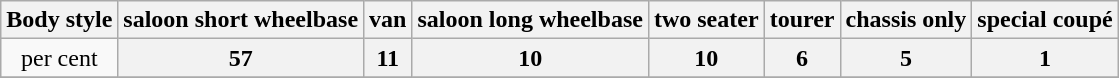<table class="wikitable" style="text-align:center;">
<tr>
<th>Body style</th>
<th>saloon short wheelbase</th>
<th>van</th>
<th>saloon long wheelbase</th>
<th>two seater</th>
<th>tourer</th>
<th>chassis only</th>
<th>special coupé</th>
</tr>
<tr>
<td>per cent</td>
<th>57</th>
<th>11</th>
<th>10</th>
<th>10</th>
<th>6</th>
<th>5</th>
<th>1</th>
</tr>
<tr>
</tr>
</table>
